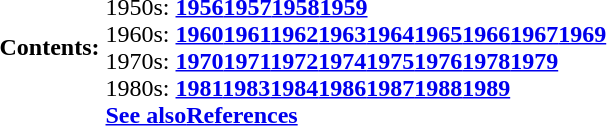<table id="toc" class="toc plainlinks" style="summary:Star Cinema films list">
<tr>
<th>Contents: </th>
<td><br>1950s: <strong><a href='#'>1956</a></strong><strong><a href='#'>1957</a></strong><strong><a href='#'>1958</a></strong><strong><a href='#'>1959</a></strong><br>1960s: <strong><a href='#'>1960</a></strong><strong><a href='#'>1961</a></strong><strong><a href='#'>1962</a></strong><strong><a href='#'>1963</a></strong><strong><a href='#'>1964</a></strong><strong><a href='#'>1965</a></strong><strong><a href='#'>1966</a></strong><strong><a href='#'>1967</a></strong><strong><a href='#'>1969</a></strong><br>1970s: <strong><a href='#'>1970</a></strong><strong><a href='#'>1971</a></strong><strong><a href='#'>1972</a></strong><strong><a href='#'>1974</a></strong><strong><a href='#'>1975</a></strong><strong><a href='#'>1976</a></strong><strong><a href='#'>1978</a></strong><strong><a href='#'>1979</a></strong><br>1980s: <strong><a href='#'>1981</a></strong><strong><a href='#'>1983</a></strong><strong><a href='#'>1984</a></strong><strong><a href='#'>1986</a></strong><strong><a href='#'>1987</a></strong><strong><a href='#'>1988</a></strong><strong><a href='#'>1989</a></strong><br>
<strong><a href='#'>See also</a><a href='#'>References</a></strong></td>
</tr>
</table>
